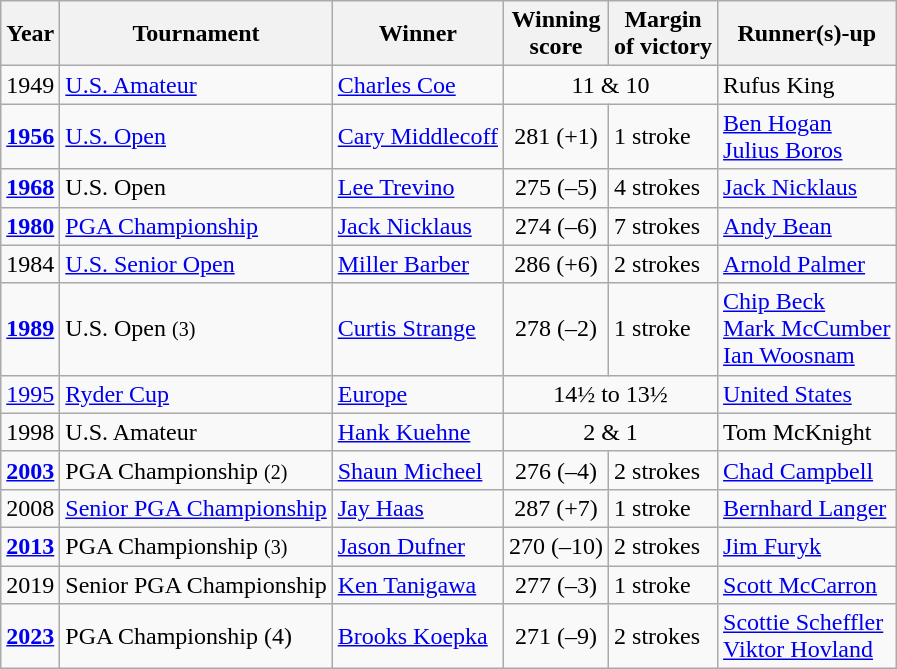<table class="wikitable">
<tr>
<th>Year</th>
<th>Tournament</th>
<th>Winner</th>
<th>Winning<br>score</th>
<th>Margin<br>of victory</th>
<th>Runner(s)-up</th>
</tr>
<tr>
<td align=center>1949</td>
<td><a href='#'>U.S. Amateur</a></td>
<td> <a href='#'>Charles Coe</a></td>
<td colspan="2" align="center">11 & 10</td>
<td> Rufus King</td>
</tr>
<tr>
<td align=center><strong><a href='#'>1956</a></strong></td>
<td><a href='#'>U.S. Open</a></td>
<td> <a href='#'>Cary Middlecoff</a></td>
<td align=center>281 (+1)</td>
<td>1 stroke</td>
<td> <a href='#'>Ben Hogan</a><br> <a href='#'>Julius Boros</a></td>
</tr>
<tr>
<td align=center><strong><a href='#'>1968</a></strong></td>
<td>U.S. Open </td>
<td> <a href='#'>Lee Trevino</a></td>
<td align=center>275 (–5)</td>
<td>4 strokes</td>
<td> <a href='#'>Jack Nicklaus</a></td>
</tr>
<tr>
<td align=center><strong><a href='#'>1980</a></strong></td>
<td><a href='#'>PGA Championship</a></td>
<td> <a href='#'>Jack Nicklaus</a></td>
<td align=center>274 (–6)</td>
<td>7 strokes</td>
<td> <a href='#'>Andy Bean</a></td>
</tr>
<tr>
<td align=center>1984</td>
<td><a href='#'>U.S. Senior Open</a></td>
<td> <a href='#'>Miller Barber</a></td>
<td align=center>286 (+6)</td>
<td>2 strokes</td>
<td> <a href='#'>Arnold Palmer</a></td>
</tr>
<tr>
<td align=center><strong><a href='#'>1989</a></strong></td>
<td>U.S. Open <small>(3)</small></td>
<td> <a href='#'>Curtis Strange</a></td>
<td align=center>278 (–2)</td>
<td>1 stroke</td>
<td> <a href='#'>Chip Beck</a><br> <a href='#'>Mark McCumber</a><br> <a href='#'>Ian Woosnam</a></td>
</tr>
<tr>
<td align=center><a href='#'>1995</a></td>
<td><a href='#'>Ryder Cup</a></td>
<td> <a href='#'>Europe</a></td>
<td colspan="2" align="center">14½ to 13½</td>
<td> <a href='#'>United States</a></td>
</tr>
<tr>
<td align=center>1998</td>
<td>U.S. Amateur </td>
<td> <a href='#'>Hank Kuehne</a></td>
<td colspan="2" align="center">2 & 1</td>
<td> Tom McKnight</td>
</tr>
<tr>
<td align=center><strong><a href='#'>2003</a></strong></td>
<td>PGA Championship <small>(2)</small></td>
<td> <a href='#'>Shaun Micheel</a></td>
<td align=center>276 (–4)</td>
<td>2 strokes</td>
<td> <a href='#'>Chad Campbell</a></td>
</tr>
<tr>
<td align=center>2008</td>
<td><a href='#'>Senior PGA Championship</a></td>
<td> <a href='#'>Jay Haas</a></td>
<td align=center>287 (+7)</td>
<td>1 stroke</td>
<td> <a href='#'>Bernhard Langer</a></td>
</tr>
<tr>
<td align=center><strong><a href='#'>2013</a></strong></td>
<td>PGA Championship <small>(3)</small></td>
<td> <a href='#'>Jason Dufner</a></td>
<td align=center>270 (–10)</td>
<td>2 strokes</td>
<td> <a href='#'>Jim Furyk</a></td>
</tr>
<tr>
<td>2019</td>
<td>Senior PGA Championship </td>
<td> <a href='#'>Ken Tanigawa</a></td>
<td align=center>277 (–3)</td>
<td>1 stroke</td>
<td> <a href='#'>Scott McCarron</a></td>
</tr>
<tr>
<td><a href='#'><strong>2023</strong></a></td>
<td>PGA Championship (4)</td>
<td> <a href='#'>Brooks Koepka</a></td>
<td align=center>271 (–9)</td>
<td>2 strokes</td>
<td> <a href='#'>Scottie Scheffler</a><br> <a href='#'>Viktor Hovland</a></td>
</tr>
</table>
